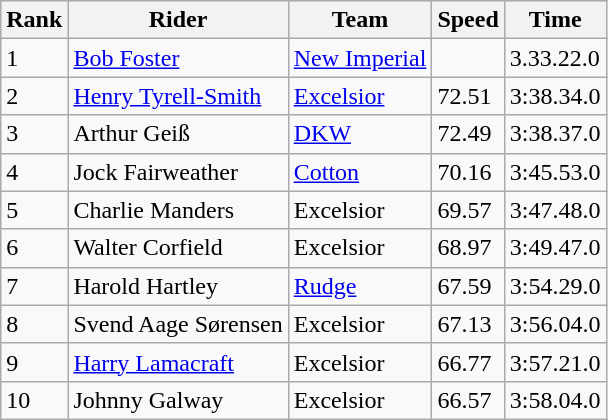<table class="wikitable">
<tr style="background:#efefef;">
<th>Rank</th>
<th>Rider</th>
<th>Team</th>
<th>Speed</th>
<th>Time</th>
</tr>
<tr>
<td>1</td>
<td> <a href='#'>Bob Foster</a></td>
<td><a href='#'>New Imperial</a></td>
<td></td>
<td>3.33.22.0</td>
</tr>
<tr>
<td>2</td>
<td> <a href='#'>Henry Tyrell-Smith</a></td>
<td><a href='#'>Excelsior</a></td>
<td>72.51</td>
<td>3:38.34.0</td>
</tr>
<tr>
<td>3</td>
<td> Arthur Geiß</td>
<td><a href='#'>DKW</a></td>
<td>72.49</td>
<td>3:38.37.0</td>
</tr>
<tr>
<td>4</td>
<td> Jock Fairweather</td>
<td><a href='#'>Cotton</a></td>
<td>70.16</td>
<td>3:45.53.0</td>
</tr>
<tr>
<td>5</td>
<td> Charlie Manders</td>
<td>Excelsior</td>
<td>69.57</td>
<td>3:47.48.0</td>
</tr>
<tr>
<td>6</td>
<td> Walter Corfield</td>
<td>Excelsior</td>
<td>68.97</td>
<td>3:49.47.0</td>
</tr>
<tr>
<td>7</td>
<td> Harold Hartley</td>
<td><a href='#'>Rudge</a></td>
<td>67.59</td>
<td>3:54.29.0</td>
</tr>
<tr>
<td>8</td>
<td> Svend Aage Sørensen</td>
<td>Excelsior</td>
<td>67.13</td>
<td>3:56.04.0</td>
</tr>
<tr>
<td>9</td>
<td> <a href='#'>Harry Lamacraft</a></td>
<td>Excelsior</td>
<td>66.77</td>
<td>3:57.21.0</td>
</tr>
<tr>
<td>10</td>
<td> Johnny Galway</td>
<td>Excelsior</td>
<td>66.57</td>
<td>3:58.04.0</td>
</tr>
</table>
